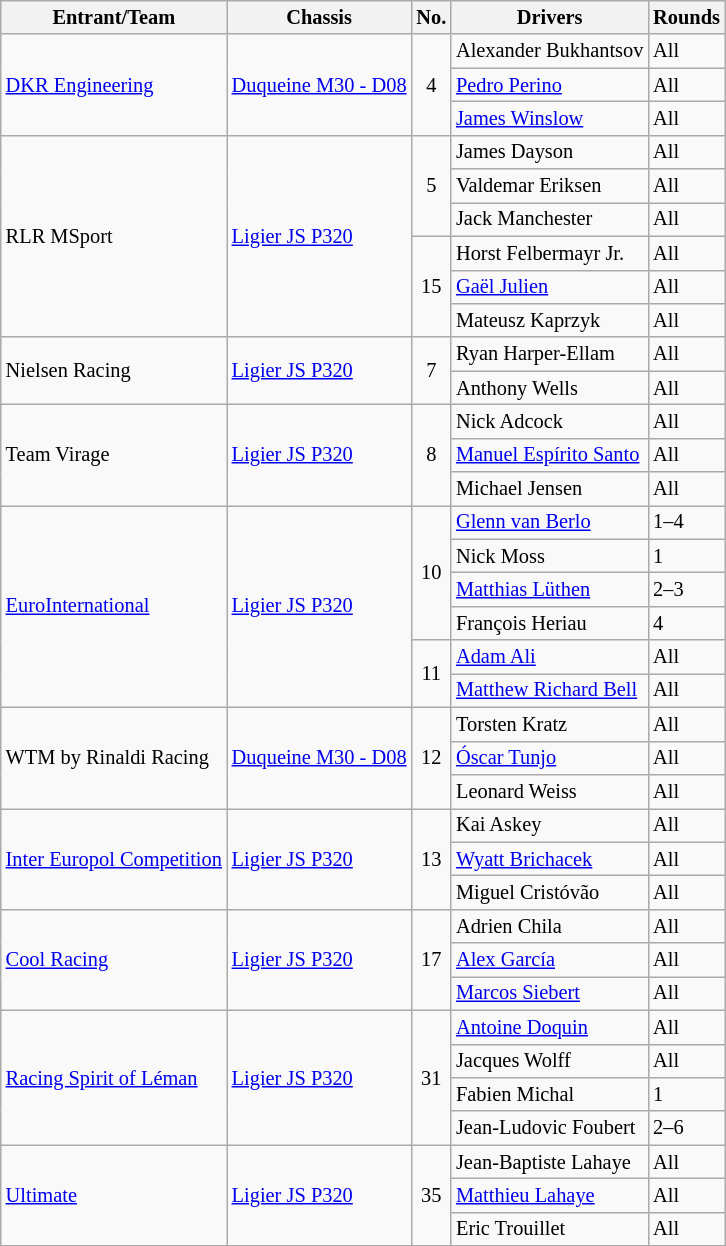<table class="wikitable" style="font-size: 85%;">
<tr>
<th>Entrant/Team</th>
<th>Chassis</th>
<th>No.</th>
<th>Drivers</th>
<th>Rounds</th>
</tr>
<tr>
<td rowspan="3"> <a href='#'>DKR Engineering</a></td>
<td rowspan="3"><a href='#'>Duqueine M30 - D08</a></td>
<td rowspan=3 align="center">4</td>
<td nowrap> Alexander Bukhantsov</td>
<td>All</td>
</tr>
<tr>
<td> <a href='#'>Pedro Perino</a></td>
<td>All</td>
</tr>
<tr>
<td> <a href='#'>James Winslow</a></td>
<td>All</td>
</tr>
<tr>
<td rowspan="6"> RLR MSport</td>
<td rowspan="6"><a href='#'>Ligier JS P320</a></td>
<td rowspan=3 align="center">5</td>
<td> James Dayson</td>
<td>All</td>
</tr>
<tr>
<td> Valdemar Eriksen</td>
<td>All</td>
</tr>
<tr>
<td> Jack Manchester</td>
<td>All</td>
</tr>
<tr>
<td rowspan=3 align="center">15</td>
<td> Horst Felbermayr Jr.</td>
<td>All</td>
</tr>
<tr>
<td> <a href='#'>Gaël Julien</a></td>
<td>All</td>
</tr>
<tr>
<td> Mateusz Kaprzyk</td>
<td>All</td>
</tr>
<tr>
<td rowspan="2"> Nielsen Racing</td>
<td rowspan="2"><a href='#'>Ligier JS P320</a></td>
<td rowspan=2 align="center">7</td>
<td> Ryan Harper-Ellam</td>
<td>All</td>
</tr>
<tr>
<td> Anthony Wells</td>
<td>All</td>
</tr>
<tr>
<td rowspan="3"> Team Virage</td>
<td rowspan="3"><a href='#'>Ligier JS P320</a></td>
<td rowspan=3 align="center">8</td>
<td> Nick Adcock</td>
<td>All</td>
</tr>
<tr>
<td> <a href='#'>Manuel Espírito Santo</a></td>
<td>All</td>
</tr>
<tr>
<td> Michael Jensen</td>
<td>All</td>
</tr>
<tr>
<td rowspan="6"> <a href='#'>EuroInternational</a></td>
<td rowspan="6"><a href='#'>Ligier JS P320</a></td>
<td rowspan="4" align="center">10</td>
<td> <a href='#'>Glenn van Berlo</a></td>
<td>1–4</td>
</tr>
<tr>
<td> Nick Moss</td>
<td>1</td>
</tr>
<tr>
<td> <a href='#'>Matthias Lüthen</a></td>
<td>2–3</td>
</tr>
<tr>
<td> François Heriau</td>
<td>4</td>
</tr>
<tr>
<td rowspan="2" align="center">11</td>
<td> <a href='#'>Adam Ali</a></td>
<td>All</td>
</tr>
<tr>
<td> <a href='#'>Matthew Richard Bell</a></td>
<td>All</td>
</tr>
<tr>
<td rowspan="3"> WTM by Rinaldi Racing</td>
<td rowspan="3"><a href='#'>Duqueine M30 - D08</a></td>
<td rowspan="3" align="center">12</td>
<td> Torsten Kratz</td>
<td>All</td>
</tr>
<tr>
<td> <a href='#'>Óscar Tunjo</a></td>
<td>All</td>
</tr>
<tr>
<td> Leonard Weiss</td>
<td>All</td>
</tr>
<tr>
<td rowspan="3"> <a href='#'>Inter Europol Competition</a></td>
<td rowspan="3"><a href='#'>Ligier JS P320</a></td>
<td rowspan="3" align="center">13</td>
<td> Kai Askey</td>
<td>All</td>
</tr>
<tr>
<td> <a href='#'>Wyatt Brichacek</a></td>
<td>All</td>
</tr>
<tr>
<td> Miguel Cristóvão</td>
<td>All</td>
</tr>
<tr>
<td rowspan="3"> <a href='#'>Cool Racing</a></td>
<td rowspan="3"><a href='#'>Ligier JS P320</a></td>
<td rowspan="3" align="center">17</td>
<td> Adrien Chila</td>
<td>All</td>
</tr>
<tr>
<td> <a href='#'>Alex García</a></td>
<td>All</td>
</tr>
<tr>
<td> <a href='#'>Marcos Siebert</a></td>
<td>All</td>
</tr>
<tr>
<td rowspan="4"> <a href='#'>Racing Spirit of Léman</a></td>
<td rowspan="4"><a href='#'>Ligier JS P320</a></td>
<td rowspan="4" align="center">31</td>
<td> <a href='#'>Antoine Doquin</a></td>
<td>All</td>
</tr>
<tr>
<td> Jacques Wolff</td>
<td>All</td>
</tr>
<tr>
<td> Fabien Michal</td>
<td>1</td>
</tr>
<tr>
<td> Jean-Ludovic Foubert</td>
<td>2–6</td>
</tr>
<tr>
<td rowspan="3"> <a href='#'>Ultimate</a></td>
<td rowspan="3"><a href='#'>Ligier JS P320</a></td>
<td rowspan="3" align="center">35</td>
<td> Jean-Baptiste Lahaye</td>
<td>All</td>
</tr>
<tr>
<td> <a href='#'>Matthieu Lahaye</a></td>
<td>All</td>
</tr>
<tr>
<td> Eric Trouillet</td>
<td>All</td>
</tr>
<tr>
</tr>
</table>
